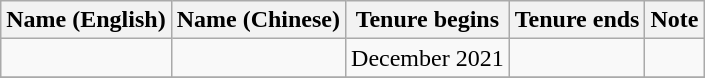<table class="wikitable">
<tr>
<th>Name (English)</th>
<th>Name (Chinese)</th>
<th>Tenure begins</th>
<th>Tenure ends</th>
<th>Note</th>
</tr>
<tr>
<td></td>
<td></td>
<td>December 2021</td>
<td></td>
<td></td>
</tr>
<tr>
</tr>
</table>
